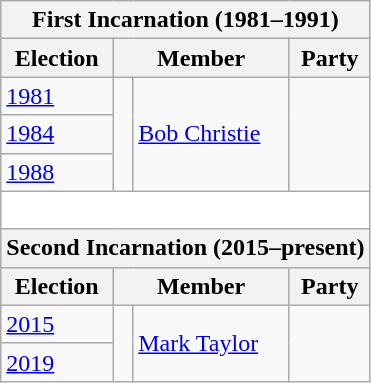<table class="wikitable">
<tr>
<th colspan="4">First Incarnation (1981–1991)</th>
</tr>
<tr>
<th>Election</th>
<th colspan="2">Member</th>
<th>Party</th>
</tr>
<tr style="background: #f9f9f9">
<td><a href='#'>1981</a></td>
<td rowspan="3" > </td>
<td rowspan="3"><a href='#'>Bob Christie</a></td>
<td rowspan="3"></td>
</tr>
<tr style="background: #f9f9f9">
<td><a href='#'>1984</a></td>
</tr>
<tr style="background: #f9f9f9">
<td><a href='#'>1988</a></td>
</tr>
<tr>
<td colspan="4" style='background: #FFFFFF; border-style: none none none none;'> </td>
</tr>
<tr>
<th colspan="4">Second Incarnation (2015–present)</th>
</tr>
<tr>
<th>Election</th>
<th colspan="2">Member</th>
<th>Party</th>
</tr>
<tr style="background: #f9f9f9">
<td><a href='#'>2015</a></td>
<td rowspan="2" > </td>
<td rowspan="2"><a href='#'>Mark Taylor</a></td>
<td rowspan="2"></td>
</tr>
<tr style="background: #f9f9f9">
<td><a href='#'>2019</a></td>
</tr>
</table>
